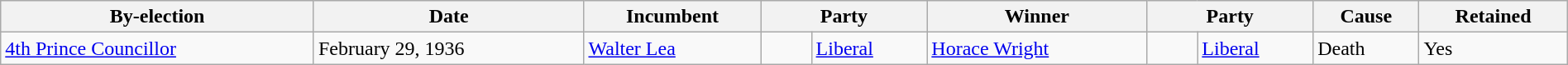<table class=wikitable style="width:100%">
<tr>
<th>By-election</th>
<th>Date</th>
<th>Incumbent</th>
<th colspan=2>Party</th>
<th>Winner</th>
<th colspan=2>Party</th>
<th>Cause</th>
<th>Retained</th>
</tr>
<tr>
<td><a href='#'>4th Prince Councillor</a></td>
<td>February 29, 1936</td>
<td><a href='#'>Walter Lea</a></td>
<td>    </td>
<td><a href='#'>Liberal</a></td>
<td><a href='#'>Horace Wright</a></td>
<td>    </td>
<td><a href='#'>Liberal</a></td>
<td>Death</td>
<td>Yes</td>
</tr>
</table>
